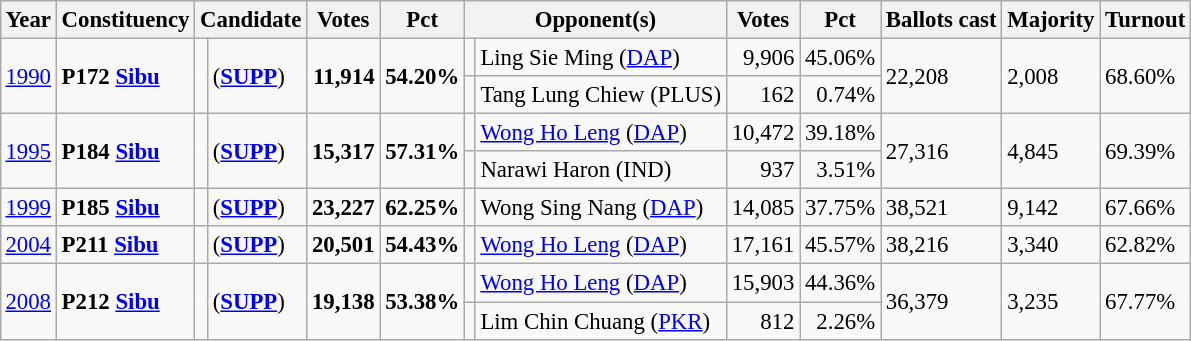<table class="wikitable" style="margin:0.5em ; font-size:95%">
<tr>
<th>Year</th>
<th>Constituency</th>
<th colspan=2>Candidate</th>
<th>Votes</th>
<th>Pct</th>
<th colspan=2>Opponent(s)</th>
<th>Votes</th>
<th>Pct</th>
<th>Ballots cast</th>
<th>Majority</th>
<th>Turnout</th>
</tr>
<tr>
<td rowspan=2><a href='#'>1990</a></td>
<td rowspan=2><strong>P172 <a href='#'>Sibu</a></strong></td>
<td rowspan=2 ></td>
<td rowspan=2> (<a href='#'><strong>SUPP</strong></a>)</td>
<td rowspan=2  align="right"><strong>11,914</strong></td>
<td rowspan=2><strong>54.20%</strong></td>
<td></td>
<td>Ling Sie Ming (<a href='#'>DAP</a>)</td>
<td align="right">9,906</td>
<td>45.06%</td>
<td rowspan=2>22,208</td>
<td rowspan=2>2,008</td>
<td rowspan=2>68.60%</td>
</tr>
<tr>
<td bgcolor=></td>
<td>Tang Lung Chiew (PLUS)</td>
<td align="right">162</td>
<td align="right">0.74%</td>
</tr>
<tr>
<td rowspan=2><a href='#'>1995</a></td>
<td rowspan=2><strong>P184 <a href='#'>Sibu</a></strong></td>
<td rowspan=2 ></td>
<td rowspan=2> (<a href='#'><strong>SUPP</strong></a>)</td>
<td rowspan=2><strong>15,317</strong></td>
<td rowspan=2><strong>57.31%</strong></td>
<td></td>
<td><a href='#'>Wong Ho Leng</a> (<a href='#'>DAP</a>)</td>
<td>10,472</td>
<td>39.18%</td>
<td rowspan=2>27,316</td>
<td rowspan=2>4,845</td>
<td rowspan=2>69.39%</td>
</tr>
<tr>
<td></td>
<td>Narawi Haron (IND)</td>
<td align=right>937</td>
<td align=right>3.51%</td>
</tr>
<tr>
<td><a href='#'>1999</a></td>
<td><strong>P185 <a href='#'>Sibu</a></strong></td>
<td></td>
<td> (<a href='#'><strong>SUPP</strong></a>)</td>
<td><strong>23,227</strong></td>
<td><strong>62.25%</strong></td>
<td></td>
<td>Wong Sing Nang (<a href='#'>DAP</a>)</td>
<td>14,085</td>
<td>37.75%</td>
<td>38,521</td>
<td>9,142</td>
<td>67.66%</td>
</tr>
<tr>
<td><a href='#'>2004</a></td>
<td><strong>P211 <a href='#'>Sibu</a></strong></td>
<td></td>
<td> (<a href='#'><strong>SUPP</strong></a>)</td>
<td><strong>20,501</strong></td>
<td><strong>54.43%</strong></td>
<td></td>
<td><a href='#'>Wong Ho Leng</a> (<a href='#'>DAP</a>)</td>
<td>17,161</td>
<td>45.57%</td>
<td>38,216</td>
<td>3,340</td>
<td>62.82%</td>
</tr>
<tr>
<td rowspan=2><a href='#'>2008</a></td>
<td rowspan=2><strong>P212 <a href='#'>Sibu</a></strong></td>
<td rowspan=2 ></td>
<td rowspan=2> (<a href='#'><strong>SUPP</strong></a>)</td>
<td rowspan=2><strong>19,138</strong></td>
<td rowspan=2><strong>53.38%</strong></td>
<td></td>
<td><a href='#'>Wong Ho Leng</a> (<a href='#'>DAP</a>)</td>
<td>15,903</td>
<td>44.36%</td>
<td rowspan=2>36,379</td>
<td rowspan=2>3,235</td>
<td rowspan=2>67.77%</td>
</tr>
<tr>
<td></td>
<td>Lim Chin Chuang (<a href='#'>PKR</a>)</td>
<td align=right>812</td>
<td align=right>2.26%</td>
</tr>
</table>
